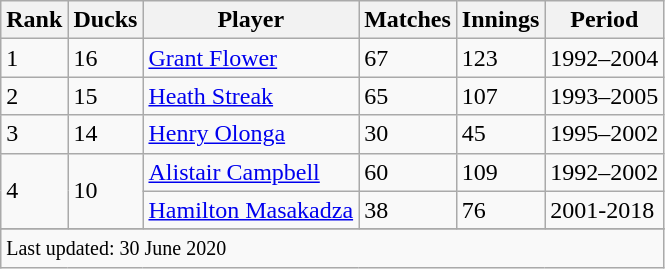<table class="wikitable plainrowheaders sortable">
<tr>
<th scope=col>Rank</th>
<th scope=col>Ducks</th>
<th scope=col>Player</th>
<th scope=col>Matches</th>
<th scope=col>Innings</th>
<th scope=col>Period</th>
</tr>
<tr>
<td>1</td>
<td>16</td>
<td><a href='#'>Grant Flower</a></td>
<td>67</td>
<td>123</td>
<td>1992–2004</td>
</tr>
<tr>
<td>2</td>
<td>15</td>
<td><a href='#'>Heath Streak</a></td>
<td>65</td>
<td>107</td>
<td>1993–2005</td>
</tr>
<tr>
<td>3</td>
<td>14</td>
<td><a href='#'>Henry Olonga</a></td>
<td>30</td>
<td>45</td>
<td>1995–2002</td>
</tr>
<tr>
<td rowspan=2>4</td>
<td rowspan=2>10</td>
<td><a href='#'>Alistair Campbell</a></td>
<td>60</td>
<td>109</td>
<td>1992–2002</td>
</tr>
<tr>
<td><a href='#'>Hamilton Masakadza</a></td>
<td>38</td>
<td>76</td>
<td>2001-2018</td>
</tr>
<tr>
</tr>
<tr class=sortbottom>
<td colspan=6><small>Last updated: 30 June 2020</small></td>
</tr>
</table>
